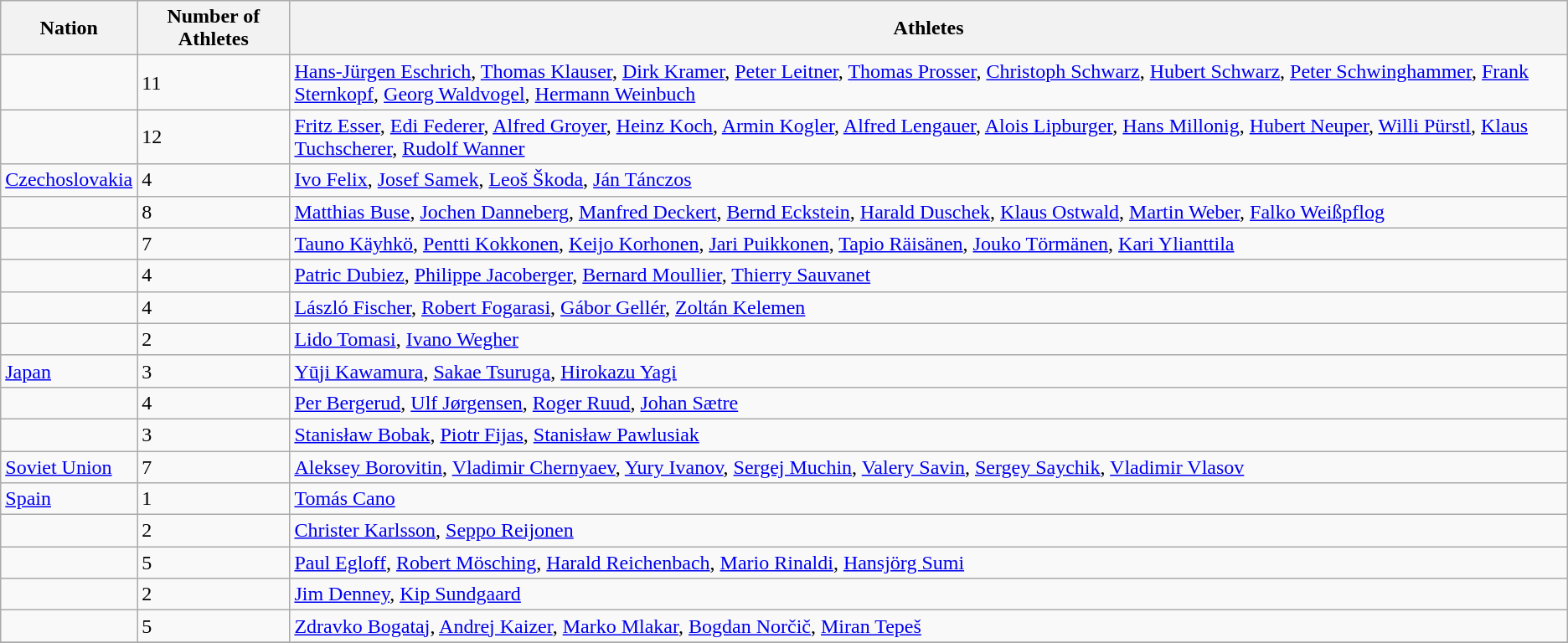<table class="wikitable sortable">
<tr>
<th class="unsortable">Nation</th>
<th>Number of Athletes</th>
<th class="unsortable">Athletes</th>
</tr>
<tr>
<td></td>
<td>11</td>
<td><a href='#'>Hans-Jürgen Eschrich</a>, <a href='#'>Thomas Klauser</a>, <a href='#'>Dirk Kramer</a>, <a href='#'>Peter Leitner</a>, <a href='#'>Thomas Prosser</a>, <a href='#'>Christoph Schwarz</a>, <a href='#'>Hubert Schwarz</a>, <a href='#'>Peter Schwinghammer</a>, <a href='#'>Frank Sternkopf</a>, <a href='#'>Georg Waldvogel</a>, <a href='#'>Hermann Weinbuch</a></td>
</tr>
<tr>
<td></td>
<td>12</td>
<td><a href='#'>Fritz Esser</a>, <a href='#'>Edi Federer</a>, <a href='#'>Alfred Groyer</a>, <a href='#'>Heinz Koch</a>, <a href='#'>Armin Kogler</a>, <a href='#'>Alfred Lengauer</a>, <a href='#'>Alois Lipburger</a>, <a href='#'>Hans Millonig</a>, <a href='#'>Hubert Neuper</a>, <a href='#'>Willi Pürstl</a>, <a href='#'>Klaus Tuchscherer</a>, <a href='#'>Rudolf Wanner</a></td>
</tr>
<tr>
<td> <a href='#'>Czechoslovakia</a></td>
<td>4</td>
<td><a href='#'>Ivo Felix</a>, <a href='#'>Josef Samek</a>, <a href='#'>Leoš Škoda</a>, <a href='#'>Ján Tánczos</a></td>
</tr>
<tr>
<td></td>
<td>8</td>
<td><a href='#'>Matthias Buse</a>, <a href='#'>Jochen Danneberg</a>, <a href='#'>Manfred Deckert</a>, <a href='#'>Bernd Eckstein</a>, <a href='#'>Harald Duschek</a>, <a href='#'>Klaus Ostwald</a>, <a href='#'>Martin Weber</a>, <a href='#'>Falko Weißpflog</a></td>
</tr>
<tr>
<td></td>
<td>7</td>
<td><a href='#'>Tauno Käyhkö</a>, <a href='#'>Pentti Kokkonen</a>, <a href='#'>Keijo Korhonen</a>, <a href='#'>Jari Puikkonen</a>, <a href='#'>Tapio Räisänen</a>, <a href='#'>Jouko Törmänen</a>, <a href='#'>Kari Ylianttila</a></td>
</tr>
<tr>
<td></td>
<td>4</td>
<td><a href='#'>Patric Dubiez</a>, <a href='#'>Philippe Jacoberger</a>, <a href='#'>Bernard Moullier</a>, <a href='#'>Thierry Sauvanet</a></td>
</tr>
<tr>
<td></td>
<td>4</td>
<td><a href='#'>László Fischer</a>, <a href='#'>Robert Fogarasi</a>, <a href='#'>Gábor Gellér</a>, <a href='#'>Zoltán Kelemen</a></td>
</tr>
<tr>
<td></td>
<td>2</td>
<td><a href='#'>Lido Tomasi</a>, <a href='#'>Ivano Wegher</a></td>
</tr>
<tr>
<td> <a href='#'>Japan</a></td>
<td>3</td>
<td><a href='#'>Yūji Kawamura</a>, <a href='#'>Sakae Tsuruga</a>, <a href='#'>Hirokazu Yagi</a></td>
</tr>
<tr>
<td></td>
<td>4</td>
<td><a href='#'>Per Bergerud</a>, <a href='#'>Ulf Jørgensen</a>, <a href='#'>Roger Ruud</a>, <a href='#'>Johan Sætre</a></td>
</tr>
<tr>
<td></td>
<td>3</td>
<td><a href='#'>Stanisław Bobak</a>, <a href='#'>Piotr Fijas</a>, <a href='#'>Stanisław Pawlusiak</a></td>
</tr>
<tr>
<td> <a href='#'>Soviet Union</a></td>
<td>7</td>
<td><a href='#'>Aleksey Borovitin</a>, <a href='#'>Vladimir Chernyaev</a>, <a href='#'>Yury Ivanov</a>, <a href='#'>Sergej Muchin</a>, <a href='#'>Valery Savin</a>, <a href='#'>Sergey Saychik</a>, <a href='#'>Vladimir Vlasov</a></td>
</tr>
<tr>
<td> <a href='#'>Spain</a></td>
<td>1</td>
<td><a href='#'>Tomás Cano</a></td>
</tr>
<tr>
<td></td>
<td>2</td>
<td><a href='#'>Christer Karlsson</a>, <a href='#'>Seppo Reijonen</a></td>
</tr>
<tr>
<td></td>
<td>5</td>
<td><a href='#'>Paul Egloff</a>, <a href='#'>Robert Mösching</a>, <a href='#'>Harald Reichenbach</a>, <a href='#'>Mario Rinaldi</a>, <a href='#'>Hansjörg Sumi</a></td>
</tr>
<tr>
<td></td>
<td>2</td>
<td><a href='#'>Jim Denney</a>, <a href='#'>Kip Sundgaard</a></td>
</tr>
<tr>
<td></td>
<td>5</td>
<td><a href='#'>Zdravko Bogataj</a>, <a href='#'>Andrej Kaizer</a>, <a href='#'>Marko Mlakar</a>, <a href='#'>Bogdan Norčič</a>, <a href='#'>Miran Tepeš</a></td>
</tr>
<tr>
</tr>
</table>
